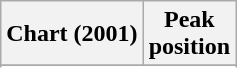<table class="wikitable sortable plainrowheaders" style="text-align:center">
<tr>
<th scope="col">Chart (2001)</th>
<th scope="col">Peak<br>position</th>
</tr>
<tr>
</tr>
<tr>
</tr>
</table>
